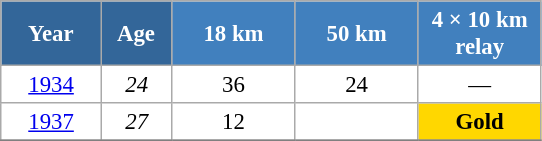<table class="wikitable" style="font-size:95%; text-align:center; border:grey solid 1px; border-collapse:collapse; background:#ffffff;">
<tr>
<th style="background-color:#369; color:white; width:60px;"> Year </th>
<th style="background-color:#369; color:white; width:40px;"> Age </th>
<th style="background-color:#4180be; color:white; width:75px;"> 18 km </th>
<th style="background-color:#4180be; color:white; width:75px;"> 50 km </th>
<th style="background-color:#4180be; color:white; width:75px;"> 4 × 10 km <br> relay </th>
</tr>
<tr>
<td><a href='#'>1934</a></td>
<td><em>24</em></td>
<td>36</td>
<td>24</td>
<td>—</td>
</tr>
<tr>
<td><a href='#'>1937</a></td>
<td><em>27</em></td>
<td>12</td>
<td></td>
<td style="background:gold;"><strong>Gold</strong></td>
</tr>
<tr>
</tr>
</table>
